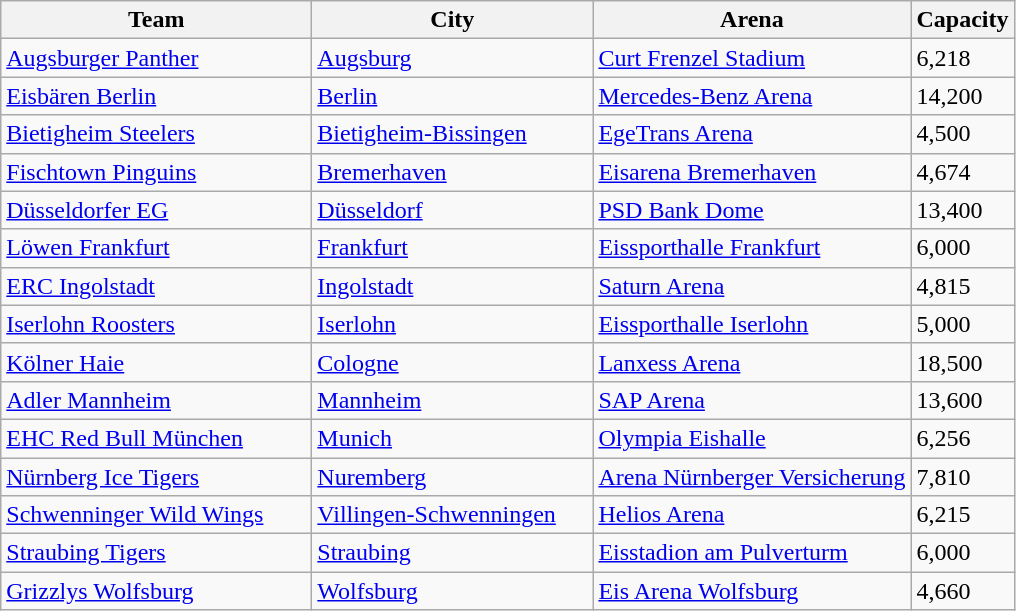<table class="wikitable">
<tr>
<th width="200">Team</th>
<th width="180">City</th>
<th>Arena</th>
<th>Capacity</th>
</tr>
<tr>
<td><a href='#'>Augsburger Panther</a></td>
<td><a href='#'>Augsburg</a></td>
<td><a href='#'>Curt Frenzel Stadium</a></td>
<td>6,218</td>
</tr>
<tr>
<td><a href='#'>Eisbären Berlin</a></td>
<td><a href='#'>Berlin</a></td>
<td><a href='#'>Mercedes-Benz Arena</a></td>
<td>14,200</td>
</tr>
<tr>
<td><a href='#'>Bietigheim Steelers</a></td>
<td><a href='#'>Bietigheim-Bissingen</a></td>
<td><a href='#'>EgeTrans Arena</a></td>
<td>4,500</td>
</tr>
<tr>
<td><a href='#'>Fischtown Pinguins</a></td>
<td><a href='#'>Bremerhaven</a></td>
<td><a href='#'>Eisarena Bremerhaven</a></td>
<td>4,674</td>
</tr>
<tr>
<td><a href='#'>Düsseldorfer EG</a></td>
<td><a href='#'>Düsseldorf</a></td>
<td><a href='#'>PSD Bank Dome</a></td>
<td>13,400</td>
</tr>
<tr>
<td><a href='#'>Löwen Frankfurt</a></td>
<td><a href='#'>Frankfurt</a></td>
<td><a href='#'>Eissporthalle Frankfurt</a></td>
<td>6,000</td>
</tr>
<tr>
<td><a href='#'>ERC Ingolstadt</a></td>
<td><a href='#'>Ingolstadt</a></td>
<td><a href='#'>Saturn Arena</a></td>
<td>4,815</td>
</tr>
<tr>
<td><a href='#'>Iserlohn Roosters</a></td>
<td><a href='#'>Iserlohn</a></td>
<td><a href='#'>Eissporthalle Iserlohn</a></td>
<td>5,000</td>
</tr>
<tr>
<td><a href='#'>Kölner Haie</a></td>
<td><a href='#'>Cologne</a></td>
<td><a href='#'>Lanxess Arena</a></td>
<td>18,500</td>
</tr>
<tr>
<td><a href='#'>Adler Mannheim</a></td>
<td><a href='#'>Mannheim</a></td>
<td><a href='#'>SAP Arena</a></td>
<td>13,600</td>
</tr>
<tr>
<td><a href='#'>EHC Red Bull München</a></td>
<td><a href='#'>Munich</a></td>
<td><a href='#'>Olympia Eishalle</a></td>
<td>6,256</td>
</tr>
<tr>
<td><a href='#'>Nürnberg Ice Tigers</a></td>
<td><a href='#'>Nuremberg</a></td>
<td><a href='#'>Arena Nürnberger Versicherung</a></td>
<td>7,810</td>
</tr>
<tr>
<td><a href='#'>Schwenninger Wild Wings</a></td>
<td><a href='#'>Villingen-Schwenningen</a></td>
<td><a href='#'>Helios Arena</a></td>
<td>6,215</td>
</tr>
<tr>
<td><a href='#'>Straubing Tigers</a></td>
<td><a href='#'>Straubing</a></td>
<td><a href='#'>Eisstadion am Pulverturm</a></td>
<td>6,000</td>
</tr>
<tr>
<td><a href='#'>Grizzlys Wolfsburg</a></td>
<td><a href='#'>Wolfsburg</a></td>
<td><a href='#'>Eis Arena Wolfsburg</a></td>
<td>4,660</td>
</tr>
</table>
